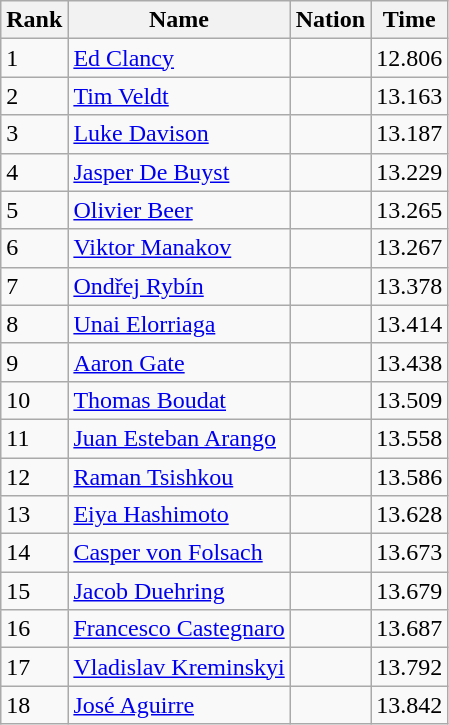<table class="wikitable sortable" style="text-align:left">
<tr>
<th>Rank</th>
<th>Name</th>
<th>Nation</th>
<th>Time</th>
</tr>
<tr>
<td>1</td>
<td><a href='#'>Ed Clancy</a></td>
<td></td>
<td>12.806</td>
</tr>
<tr>
<td>2</td>
<td><a href='#'>Tim Veldt</a></td>
<td></td>
<td>13.163</td>
</tr>
<tr>
<td>3</td>
<td><a href='#'>Luke Davison</a></td>
<td></td>
<td>13.187</td>
</tr>
<tr>
<td>4</td>
<td><a href='#'>Jasper De Buyst</a></td>
<td></td>
<td>13.229</td>
</tr>
<tr>
<td>5</td>
<td><a href='#'>Olivier Beer</a></td>
<td></td>
<td>13.265</td>
</tr>
<tr>
<td>6</td>
<td><a href='#'>Viktor Manakov</a></td>
<td></td>
<td>13.267</td>
</tr>
<tr>
<td>7</td>
<td><a href='#'>Ondřej Rybín</a></td>
<td></td>
<td>13.378</td>
</tr>
<tr>
<td>8</td>
<td><a href='#'>Unai Elorriaga</a></td>
<td></td>
<td>13.414</td>
</tr>
<tr>
<td>9</td>
<td><a href='#'>Aaron Gate</a></td>
<td></td>
<td>13.438</td>
</tr>
<tr>
<td>10</td>
<td><a href='#'>Thomas Boudat</a></td>
<td></td>
<td>13.509</td>
</tr>
<tr>
<td>11</td>
<td><a href='#'>Juan Esteban Arango</a></td>
<td></td>
<td>13.558</td>
</tr>
<tr>
<td>12</td>
<td><a href='#'>Raman Tsishkou</a></td>
<td></td>
<td>13.586</td>
</tr>
<tr>
<td>13</td>
<td><a href='#'>Eiya Hashimoto</a></td>
<td></td>
<td>13.628</td>
</tr>
<tr>
<td>14</td>
<td><a href='#'>Casper von Folsach</a></td>
<td></td>
<td>13.673</td>
</tr>
<tr>
<td>15</td>
<td><a href='#'>Jacob Duehring</a></td>
<td></td>
<td>13.679</td>
</tr>
<tr>
<td>16</td>
<td><a href='#'>Francesco Castegnaro</a></td>
<td></td>
<td>13.687</td>
</tr>
<tr>
<td>17</td>
<td><a href='#'>Vladislav Kreminskyi</a></td>
<td></td>
<td>13.792</td>
</tr>
<tr>
<td>18</td>
<td><a href='#'>José Aguirre</a></td>
<td></td>
<td>13.842</td>
</tr>
</table>
